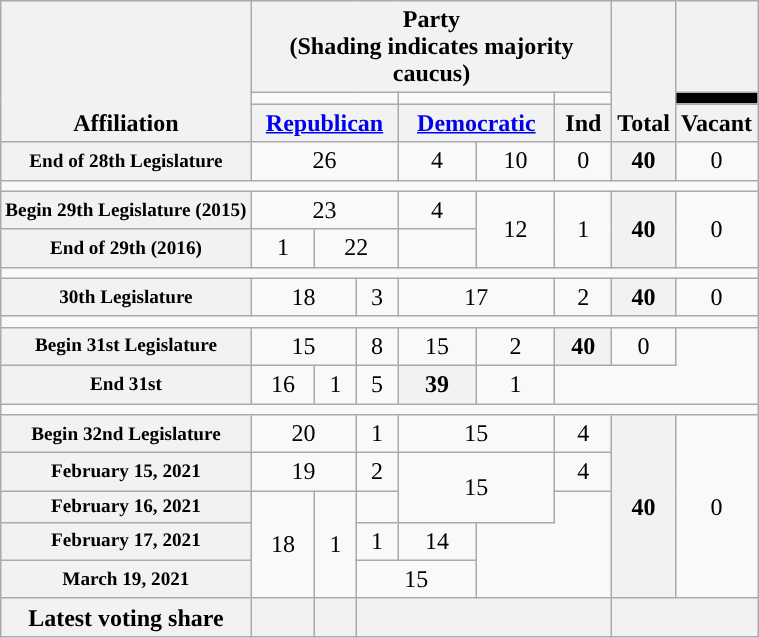<table class=wikitable style="text-align:center;" width=40%>
<tr style="vertical-align:bottom;">
<th rowspan=3>Affiliation</th>
<th colspan=6>Party <div>(Shading indicates majority caucus)</div></th>
<th rowspan=3>Total</th>
<th></th>
</tr>
<tr style="height:5px">
<td colspan=3 style="background-color:"></td>
<td colspan=2 style="background-color:"></td>
<td style="background-color:"></td>
<td style="background-color:black"></td>
</tr>
<tr>
<th colspan=3><a href='#'>Republican</a></th>
<th colspan=2><a href='#'>Democratic</a></th>
<th>Ind</th>
<th>Vacant</th>
</tr>
<tr>
<th nowrap style="font-size:80%">End of 28th Legislature</th>
<td colspan=3 >26</td>
<td>4</td>
<td>10</td>
<td>0</td>
<th>40</th>
<td>0</td>
</tr>
<tr>
<td colspan=9></td>
</tr>
<tr>
<th nowrap style="font-size:80%">Begin 29th Legislature (2015)</th>
<td colspan=3 >23</td>
<td>4</td>
<td rowspan=2>12</td>
<td rowspan=2>1</td>
<th rowspan=2>40</th>
<td rowspan=2>0</td>
</tr>
<tr>
<th nowrap style="font-size:80%">End of 29th (2016)</th>
<td>1</td>
<td colspan=2 >22</td>
</tr>
<tr>
<td colspan=9></td>
</tr>
<tr>
<th nowrap style="font-size:80%">30th Legislature</th>
<td colspan=2>18</td>
<td>3</td>
<td colspan=2 >17</td>
<td>2</td>
<th>40</th>
<td>0</td>
</tr>
<tr>
<td colspan=9></td>
</tr>
<tr>
<th nowrap style="font-size:80%">Begin 31st Legislature</th>
<td colspan=2>15</td>
<td>8</td>
<td>15</td>
<td>2</td>
<th>40</th>
<td>0</td>
</tr>
<tr>
<th nowrap style="font-size:80%">End 31st</th>
<td>16</td>
<td width=20>1</td>
<td>5</td>
<th>39</th>
<td>1</td>
</tr>
<tr>
<td colspan=9></td>
</tr>
<tr>
<th nowrap style="font-size:80%">Begin 32nd Legislature</th>
<td colspan=2>20</td>
<td>1</td>
<td colspan=2>15</td>
<td>4</td>
<th rowspan=5>40</th>
<td rowspan=5>0</td>
</tr>
<tr>
<th nowrap style="font-size:80%">February 15, 2021</th>
<td colspan=2>19</td>
<td>2</td>
<td colspan=2 rowspan=2 >15</td>
<td>4</td>
</tr>
<tr>
<th nowrap style="font-size:80%">February 16, 2021</th>
<td rowspan=3>18</td>
<td rowspan=3>1</td>
</tr>
<tr>
<th nowrap style="font-size:80%">February 17, 2021</th>
<td>1</td>
<td>14</td>
</tr>
<tr>
<th nowrap style="font-size:80%">March 19, 2021</th>
<td colspan=2 >15</td>
</tr>
<tr>
<th>Latest voting share</th>
<th></th>
<th></th>
<th colspan=4 ></th>
<th colspan=2></th>
</tr>
</table>
